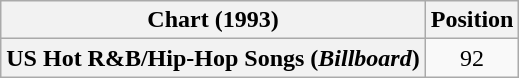<table class="wikitable plainrowheaders" style="text-align:center">
<tr>
<th scope="col">Chart (1993)</th>
<th scope="col">Position</th>
</tr>
<tr>
<th scope="row">US Hot R&B/Hip-Hop Songs (<em>Billboard</em>)</th>
<td>92</td>
</tr>
</table>
